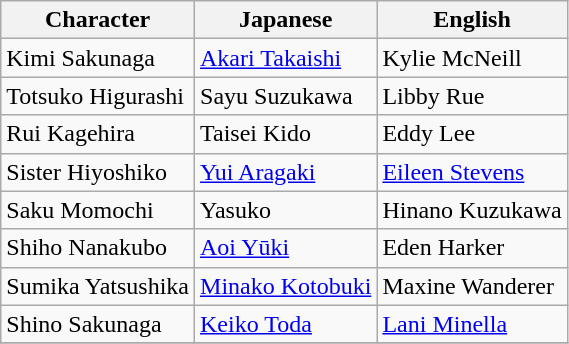<table class="wikitable sortable">
<tr>
<th scope="col">Character</th>
<th scope="col">Japanese</th>
<th scope="col">English</th>
</tr>
<tr>
<td scope="row">Kimi Sakunaga</td>
<td align="left"><a href='#'>Akari Takaishi</a></td>
<td align="left">Kylie McNeill</td>
</tr>
<tr>
<td scope="row">Totsuko Higurashi</td>
<td align="left">Sayu Suzukawa</td>
<td align="left">Libby Rue</td>
</tr>
<tr>
<td scope="row">Rui Kagehira</td>
<td align="left">Taisei Kido</td>
<td align="left">Eddy Lee</td>
</tr>
<tr>
<td scope="row">Sister Hiyoshiko</td>
<td align="left"><a href='#'>Yui Aragaki</a></td>
<td align="left"><a href='#'>Eileen Stevens</a></td>
</tr>
<tr>
<td scope="row">Saku Momochi</td>
<td align="left">Yasuko</td>
<td align="left">Hinano Kuzukawa</td>
</tr>
<tr>
<td scope="row">Shiho Nanakubo</td>
<td align="left"><a href='#'>Aoi Yūki</a></td>
<td align="left">Eden Harker</td>
</tr>
<tr>
<td scope="row">Sumika Yatsushika</td>
<td align="left"><a href='#'>Minako Kotobuki</a></td>
<td align="left">Maxine Wanderer</td>
</tr>
<tr>
<td scope="row">Shino Sakunaga</td>
<td align="left"><a href='#'>Keiko Toda</a></td>
<td align="left"><a href='#'>Lani Minella</a></td>
</tr>
<tr>
</tr>
</table>
